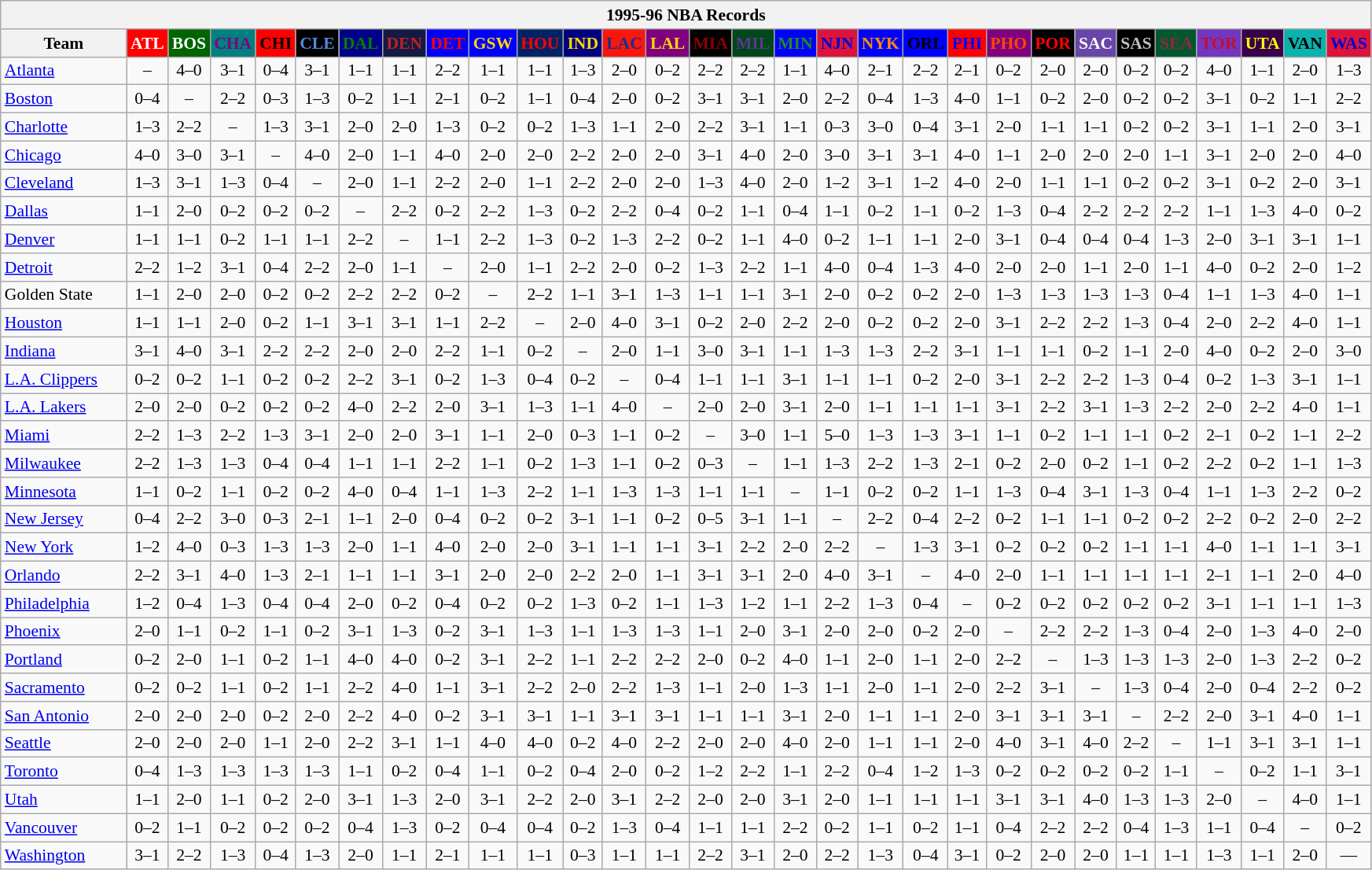<table class="wikitable" style="font-size:90%; text-align:center;">
<tr>
<th colspan=30>1995-96 NBA Records</th>
</tr>
<tr>
<th width=100>Team</th>
<th style="background:#FF0000;color:#FFFFFF;width=35">ATL</th>
<th style="background:#006400;color:#FFFFFF;width=35">BOS</th>
<th style="background:#008080;color:#800080;width=35">CHA</th>
<th style="background:#FF0000;color:#000000;width=35">CHI</th>
<th style="background:#000000;color:#5787DC;width=35">CLE</th>
<th style="background:#00008B;color:#008000;width=35">DAL</th>
<th style="background:#141A44;color:#BC2224;width=35">DEN</th>
<th style="background:#0000FF;color:#FF0000;width=35">DET</th>
<th style="background:#0000FF;color:#FFD700;width=35">GSW</th>
<th style="background:#002366;color:#FF0000;width=35">HOU</th>
<th style="background:#000080;color:#FFD700;width=35">IND</th>
<th style="background:#F9160D;color:#1A2E8B;width=35">LAC</th>
<th style="background:#800080;color:#FFD700;width=35">LAL</th>
<th style="background:#000000;color:#8B0000;width=35">MIA</th>
<th style="background:#00471B;color:#5C378A;width=35">MIL</th>
<th style="background:#0000FF;color:#228B22;width=35">MIN</th>
<th style="background:#DC143C;color:#0000CD;width=35">NJN</th>
<th style="background:#0000FF;color:#FF8C00;width=35">NYK</th>
<th style="background:#0000FF;color:#000000;width=35">ORL</th>
<th style="background:#FF0000;color:#0000FF;width=35">PHI</th>
<th style="background:#800080;color:#FF4500;width=35">PHO</th>
<th style="background:#000000;color:#FF0000;width=35">POR</th>
<th style="background:#6846A8;color:#FFFFFF;width=35">SAC</th>
<th style="background:#000000;color:#C0C0C0;width=35">SAS</th>
<th style="background:#005831;color:#992634;width=35">SEA</th>
<th style="background:#7436BF;color:#BE0F34;width=35">TOR</th>
<th style="background:#36004A;color:#FFFF00;width=35">UTA</th>
<th style="background:#0CB2AC;color:#000000;width=35">VAN</th>
<th style="background:#DC143C;color:#0000CD;width=35">WAS</th>
</tr>
<tr>
<td style="text-align:left;"><a href='#'>Atlanta</a></td>
<td>–</td>
<td>4–0</td>
<td>3–1</td>
<td>0–4</td>
<td>3–1</td>
<td>1–1</td>
<td>1–1</td>
<td>2–2</td>
<td>1–1</td>
<td>1–1</td>
<td>1–3</td>
<td>2–0</td>
<td>0–2</td>
<td>2–2</td>
<td>2–2</td>
<td>1–1</td>
<td>4–0</td>
<td>2–1</td>
<td>2–2</td>
<td>2–1</td>
<td>0–2</td>
<td>2–0</td>
<td>2–0</td>
<td>0–2</td>
<td>0–2</td>
<td>4–0</td>
<td>1–1</td>
<td>2–0</td>
<td>1–3</td>
</tr>
<tr>
<td style="text-align:left;"><a href='#'>Boston</a></td>
<td>0–4</td>
<td>–</td>
<td>2–2</td>
<td>0–3</td>
<td>1–3</td>
<td>0–2</td>
<td>1–1</td>
<td>2–1</td>
<td>0–2</td>
<td>1–1</td>
<td>0–4</td>
<td>2–0</td>
<td>0–2</td>
<td>3–1</td>
<td>3–1</td>
<td>2–0</td>
<td>2–2</td>
<td>0–4</td>
<td>1–3</td>
<td>4–0</td>
<td>1–1</td>
<td>0–2</td>
<td>2–0</td>
<td>0–2</td>
<td>0–2</td>
<td>3–1</td>
<td>0–2</td>
<td>1–1</td>
<td>2–2</td>
</tr>
<tr>
<td style="text-align:left;"><a href='#'>Charlotte</a></td>
<td>1–3</td>
<td>2–2</td>
<td>–</td>
<td>1–3</td>
<td>3–1</td>
<td>2–0</td>
<td>2–0</td>
<td>1–3</td>
<td>0–2</td>
<td>0–2</td>
<td>1–3</td>
<td>1–1</td>
<td>2–0</td>
<td>2–2</td>
<td>3–1</td>
<td>1–1</td>
<td>0–3</td>
<td>3–0</td>
<td>0–4</td>
<td>3–1</td>
<td>2–0</td>
<td>1–1</td>
<td>1–1</td>
<td>0–2</td>
<td>0–2</td>
<td>3–1</td>
<td>1–1</td>
<td>2–0</td>
<td>3–1</td>
</tr>
<tr>
<td style="text-align:left;"><a href='#'>Chicago</a></td>
<td>4–0</td>
<td>3–0</td>
<td>3–1</td>
<td>–</td>
<td>4–0</td>
<td>2–0</td>
<td>1–1</td>
<td>4–0</td>
<td>2–0</td>
<td>2–0</td>
<td>2–2</td>
<td>2–0</td>
<td>2–0</td>
<td>3–1</td>
<td>4–0</td>
<td>2–0</td>
<td>3–0</td>
<td>3–1</td>
<td>3–1</td>
<td>4–0</td>
<td>1–1</td>
<td>2–0</td>
<td>2–0</td>
<td>2–0</td>
<td>1–1</td>
<td>3–1</td>
<td>2–0</td>
<td>2–0</td>
<td>4–0</td>
</tr>
<tr>
<td style="text-align:left;"><a href='#'>Cleveland</a></td>
<td>1–3</td>
<td>3–1</td>
<td>1–3</td>
<td>0–4</td>
<td>–</td>
<td>2–0</td>
<td>1–1</td>
<td>2–2</td>
<td>2–0</td>
<td>1–1</td>
<td>2–2</td>
<td>2–0</td>
<td>2–0</td>
<td>1–3</td>
<td>4–0</td>
<td>2–0</td>
<td>1–2</td>
<td>3–1</td>
<td>1–2</td>
<td>4–0</td>
<td>2–0</td>
<td>1–1</td>
<td>1–1</td>
<td>0–2</td>
<td>0–2</td>
<td>3–1</td>
<td>0–2</td>
<td>2–0</td>
<td>3–1</td>
</tr>
<tr>
<td style="text-align:left;"><a href='#'>Dallas</a></td>
<td>1–1</td>
<td>2–0</td>
<td>0–2</td>
<td>0–2</td>
<td>0–2</td>
<td>–</td>
<td>2–2</td>
<td>0–2</td>
<td>2–2</td>
<td>1–3</td>
<td>0–2</td>
<td>2–2</td>
<td>0–4</td>
<td>0–2</td>
<td>1–1</td>
<td>0–4</td>
<td>1–1</td>
<td>0–2</td>
<td>1–1</td>
<td>0–2</td>
<td>1–3</td>
<td>0–4</td>
<td>2–2</td>
<td>2–2</td>
<td>2–2</td>
<td>1–1</td>
<td>1–3</td>
<td>4–0</td>
<td>0–2</td>
</tr>
<tr>
<td style="text-align:left;"><a href='#'>Denver</a></td>
<td>1–1</td>
<td>1–1</td>
<td>0–2</td>
<td>1–1</td>
<td>1–1</td>
<td>2–2</td>
<td>–</td>
<td>1–1</td>
<td>2–2</td>
<td>1–3</td>
<td>0–2</td>
<td>1–3</td>
<td>2–2</td>
<td>0–2</td>
<td>1–1</td>
<td>4–0</td>
<td>0–2</td>
<td>1–1</td>
<td>1–1</td>
<td>2–0</td>
<td>3–1</td>
<td>0–4</td>
<td>0–4</td>
<td>0–4</td>
<td>1–3</td>
<td>2–0</td>
<td>3–1</td>
<td>3–1</td>
<td>1–1</td>
</tr>
<tr>
<td style="text-align:left;"><a href='#'>Detroit</a></td>
<td>2–2</td>
<td>1–2</td>
<td>3–1</td>
<td>0–4</td>
<td>2–2</td>
<td>2–0</td>
<td>1–1</td>
<td>–</td>
<td>2–0</td>
<td>1–1</td>
<td>2–2</td>
<td>2–0</td>
<td>0–2</td>
<td>1–3</td>
<td>2–2</td>
<td>1–1</td>
<td>4–0</td>
<td>0–4</td>
<td>1–3</td>
<td>4–0</td>
<td>2–0</td>
<td>2–0</td>
<td>1–1</td>
<td>2–0</td>
<td>1–1</td>
<td>4–0</td>
<td>0–2</td>
<td>2–0</td>
<td>1–2</td>
</tr>
<tr>
<td style="text-align:left;">Golden State</td>
<td>1–1</td>
<td>2–0</td>
<td>2–0</td>
<td>0–2</td>
<td>0–2</td>
<td>2–2</td>
<td>2–2</td>
<td>0–2</td>
<td>–</td>
<td>2–2</td>
<td>1–1</td>
<td>3–1</td>
<td>1–3</td>
<td>1–1</td>
<td>1–1</td>
<td>3–1</td>
<td>2–0</td>
<td>0–2</td>
<td>0–2</td>
<td>2–0</td>
<td>1–3</td>
<td>1–3</td>
<td>1–3</td>
<td>1–3</td>
<td>0–4</td>
<td>1–1</td>
<td>1–3</td>
<td>4–0</td>
<td>1–1</td>
</tr>
<tr>
<td style="text-align:left;"><a href='#'>Houston</a></td>
<td>1–1</td>
<td>1–1</td>
<td>2–0</td>
<td>0–2</td>
<td>1–1</td>
<td>3–1</td>
<td>3–1</td>
<td>1–1</td>
<td>2–2</td>
<td>–</td>
<td>2–0</td>
<td>4–0</td>
<td>3–1</td>
<td>0–2</td>
<td>2–0</td>
<td>2–2</td>
<td>2–0</td>
<td>0–2</td>
<td>0–2</td>
<td>2–0</td>
<td>3–1</td>
<td>2–2</td>
<td>2–2</td>
<td>1–3</td>
<td>0–4</td>
<td>2–0</td>
<td>2–2</td>
<td>4–0</td>
<td>1–1</td>
</tr>
<tr>
<td style="text-align:left;"><a href='#'>Indiana</a></td>
<td>3–1</td>
<td>4–0</td>
<td>3–1</td>
<td>2–2</td>
<td>2–2</td>
<td>2–0</td>
<td>2–0</td>
<td>2–2</td>
<td>1–1</td>
<td>0–2</td>
<td>–</td>
<td>2–0</td>
<td>1–1</td>
<td>3–0</td>
<td>3–1</td>
<td>1–1</td>
<td>1–3</td>
<td>1–3</td>
<td>2–2</td>
<td>3–1</td>
<td>1–1</td>
<td>1–1</td>
<td>0–2</td>
<td>1–1</td>
<td>2–0</td>
<td>4–0</td>
<td>0–2</td>
<td>2–0</td>
<td>3–0</td>
</tr>
<tr>
<td style="text-align:left;"><a href='#'>L.A. Clippers</a></td>
<td>0–2</td>
<td>0–2</td>
<td>1–1</td>
<td>0–2</td>
<td>0–2</td>
<td>2–2</td>
<td>3–1</td>
<td>0–2</td>
<td>1–3</td>
<td>0–4</td>
<td>0–2</td>
<td>–</td>
<td>0–4</td>
<td>1–1</td>
<td>1–1</td>
<td>3–1</td>
<td>1–1</td>
<td>1–1</td>
<td>0–2</td>
<td>2–0</td>
<td>3–1</td>
<td>2–2</td>
<td>2–2</td>
<td>1–3</td>
<td>0–4</td>
<td>0–2</td>
<td>1–3</td>
<td>3–1</td>
<td>1–1</td>
</tr>
<tr>
<td style="text-align:left;"><a href='#'>L.A. Lakers</a></td>
<td>2–0</td>
<td>2–0</td>
<td>0–2</td>
<td>0–2</td>
<td>0–2</td>
<td>4–0</td>
<td>2–2</td>
<td>2–0</td>
<td>3–1</td>
<td>1–3</td>
<td>1–1</td>
<td>4–0</td>
<td>–</td>
<td>2–0</td>
<td>2–0</td>
<td>3–1</td>
<td>2–0</td>
<td>1–1</td>
<td>1–1</td>
<td>1–1</td>
<td>3–1</td>
<td>2–2</td>
<td>3–1</td>
<td>1–3</td>
<td>2–2</td>
<td>2–0</td>
<td>2–2</td>
<td>4–0</td>
<td>1–1</td>
</tr>
<tr>
<td style="text-align:left;"><a href='#'>Miami</a></td>
<td>2–2</td>
<td>1–3</td>
<td>2–2</td>
<td>1–3</td>
<td>3–1</td>
<td>2–0</td>
<td>2–0</td>
<td>3–1</td>
<td>1–1</td>
<td>2–0</td>
<td>0–3</td>
<td>1–1</td>
<td>0–2</td>
<td>–</td>
<td>3–0</td>
<td>1–1</td>
<td>5–0</td>
<td>1–3</td>
<td>1–3</td>
<td>3–1</td>
<td>1–1</td>
<td>0–2</td>
<td>1–1</td>
<td>1–1</td>
<td>0–2</td>
<td>2–1</td>
<td>0–2</td>
<td>1–1</td>
<td>2–2</td>
</tr>
<tr>
<td style="text-align:left;"><a href='#'>Milwaukee</a></td>
<td>2–2</td>
<td>1–3</td>
<td>1–3</td>
<td>0–4</td>
<td>0–4</td>
<td>1–1</td>
<td>1–1</td>
<td>2–2</td>
<td>1–1</td>
<td>0–2</td>
<td>1–3</td>
<td>1–1</td>
<td>0–2</td>
<td>0–3</td>
<td>–</td>
<td>1–1</td>
<td>1–3</td>
<td>2–2</td>
<td>1–3</td>
<td>2–1</td>
<td>0–2</td>
<td>2–0</td>
<td>0–2</td>
<td>1–1</td>
<td>0–2</td>
<td>2–2</td>
<td>0–2</td>
<td>1–1</td>
<td>1–3</td>
</tr>
<tr>
<td style="text-align:left;"><a href='#'>Minnesota</a></td>
<td>1–1</td>
<td>0–2</td>
<td>1–1</td>
<td>0–2</td>
<td>0–2</td>
<td>4–0</td>
<td>0–4</td>
<td>1–1</td>
<td>1–3</td>
<td>2–2</td>
<td>1–1</td>
<td>1–3</td>
<td>1–3</td>
<td>1–1</td>
<td>1–1</td>
<td>–</td>
<td>1–1</td>
<td>0–2</td>
<td>0–2</td>
<td>1–1</td>
<td>1–3</td>
<td>0–4</td>
<td>3–1</td>
<td>1–3</td>
<td>0–4</td>
<td>1–1</td>
<td>1–3</td>
<td>2–2</td>
<td>0–2</td>
</tr>
<tr>
<td style="text-align:left;"><a href='#'>New Jersey</a></td>
<td>0–4</td>
<td>2–2</td>
<td>3–0</td>
<td>0–3</td>
<td>2–1</td>
<td>1–1</td>
<td>2–0</td>
<td>0–4</td>
<td>0–2</td>
<td>0–2</td>
<td>3–1</td>
<td>1–1</td>
<td>0–2</td>
<td>0–5</td>
<td>3–1</td>
<td>1–1</td>
<td>–</td>
<td>2–2</td>
<td>0–4</td>
<td>2–2</td>
<td>0–2</td>
<td>1–1</td>
<td>1–1</td>
<td>0–2</td>
<td>0–2</td>
<td>2–2</td>
<td>0–2</td>
<td>2–0</td>
<td>2–2</td>
</tr>
<tr>
<td style="text-align:left;"><a href='#'>New York</a></td>
<td>1–2</td>
<td>4–0</td>
<td>0–3</td>
<td>1–3</td>
<td>1–3</td>
<td>2–0</td>
<td>1–1</td>
<td>4–0</td>
<td>2–0</td>
<td>2–0</td>
<td>3–1</td>
<td>1–1</td>
<td>1–1</td>
<td>3–1</td>
<td>2–2</td>
<td>2–0</td>
<td>2–2</td>
<td>–</td>
<td>1–3</td>
<td>3–1</td>
<td>0–2</td>
<td>0–2</td>
<td>0–2</td>
<td>1–1</td>
<td>1–1</td>
<td>4–0</td>
<td>1–1</td>
<td>1–1</td>
<td>3–1</td>
</tr>
<tr>
<td style="text-align:left;"><a href='#'>Orlando</a></td>
<td>2–2</td>
<td>3–1</td>
<td>4–0</td>
<td>1–3</td>
<td>2–1</td>
<td>1–1</td>
<td>1–1</td>
<td>3–1</td>
<td>2–0</td>
<td>2–0</td>
<td>2–2</td>
<td>2–0</td>
<td>1–1</td>
<td>3–1</td>
<td>3–1</td>
<td>2–0</td>
<td>4–0</td>
<td>3–1</td>
<td>–</td>
<td>4–0</td>
<td>2–0</td>
<td>1–1</td>
<td>1–1</td>
<td>1–1</td>
<td>1–1</td>
<td>2–1</td>
<td>1–1</td>
<td>2–0</td>
<td>4–0</td>
</tr>
<tr>
<td style="text-align:left;"><a href='#'>Philadelphia</a></td>
<td>1–2</td>
<td>0–4</td>
<td>1–3</td>
<td>0–4</td>
<td>0–4</td>
<td>2–0</td>
<td>0–2</td>
<td>0–4</td>
<td>0–2</td>
<td>0–2</td>
<td>1–3</td>
<td>0–2</td>
<td>1–1</td>
<td>1–3</td>
<td>1–2</td>
<td>1–1</td>
<td>2–2</td>
<td>1–3</td>
<td>0–4</td>
<td>–</td>
<td>0–2</td>
<td>0–2</td>
<td>0–2</td>
<td>0–2</td>
<td>0–2</td>
<td>3–1</td>
<td>1–1</td>
<td>1–1</td>
<td>1–3</td>
</tr>
<tr>
<td style="text-align:left;"><a href='#'>Phoenix</a></td>
<td>2–0</td>
<td>1–1</td>
<td>0–2</td>
<td>1–1</td>
<td>0–2</td>
<td>3–1</td>
<td>1–3</td>
<td>0–2</td>
<td>3–1</td>
<td>1–3</td>
<td>1–1</td>
<td>1–3</td>
<td>1–3</td>
<td>1–1</td>
<td>2–0</td>
<td>3–1</td>
<td>2–0</td>
<td>2–0</td>
<td>0–2</td>
<td>2–0</td>
<td>–</td>
<td>2–2</td>
<td>2–2</td>
<td>1–3</td>
<td>0–4</td>
<td>2–0</td>
<td>1–3</td>
<td>4–0</td>
<td>2–0</td>
</tr>
<tr>
<td style="text-align:left;"><a href='#'>Portland</a></td>
<td>0–2</td>
<td>2–0</td>
<td>1–1</td>
<td>0–2</td>
<td>1–1</td>
<td>4–0</td>
<td>4–0</td>
<td>0–2</td>
<td>3–1</td>
<td>2–2</td>
<td>1–1</td>
<td>2–2</td>
<td>2–2</td>
<td>2–0</td>
<td>0–2</td>
<td>4–0</td>
<td>1–1</td>
<td>2–0</td>
<td>1–1</td>
<td>2–0</td>
<td>2–2</td>
<td>–</td>
<td>1–3</td>
<td>1–3</td>
<td>1–3</td>
<td>2–0</td>
<td>1–3</td>
<td>2–2</td>
<td>0–2</td>
</tr>
<tr>
<td style="text-align:left;"><a href='#'>Sacramento</a></td>
<td>0–2</td>
<td>0–2</td>
<td>1–1</td>
<td>0–2</td>
<td>1–1</td>
<td>2–2</td>
<td>4–0</td>
<td>1–1</td>
<td>3–1</td>
<td>2–2</td>
<td>2–0</td>
<td>2–2</td>
<td>1–3</td>
<td>1–1</td>
<td>2–0</td>
<td>1–3</td>
<td>1–1</td>
<td>2–0</td>
<td>1–1</td>
<td>2–0</td>
<td>2–2</td>
<td>3–1</td>
<td>–</td>
<td>1–3</td>
<td>0–4</td>
<td>2–0</td>
<td>0–4</td>
<td>2–2</td>
<td>0–2</td>
</tr>
<tr>
<td style="text-align:left;"><a href='#'>San Antonio</a></td>
<td>2–0</td>
<td>2–0</td>
<td>2–0</td>
<td>0–2</td>
<td>2–0</td>
<td>2–2</td>
<td>4–0</td>
<td>0–2</td>
<td>3–1</td>
<td>3–1</td>
<td>1–1</td>
<td>3–1</td>
<td>3–1</td>
<td>1–1</td>
<td>1–1</td>
<td>3–1</td>
<td>2–0</td>
<td>1–1</td>
<td>1–1</td>
<td>2–0</td>
<td>3–1</td>
<td>3–1</td>
<td>3–1</td>
<td>–</td>
<td>2–2</td>
<td>2–0</td>
<td>3–1</td>
<td>4–0</td>
<td>1–1</td>
</tr>
<tr>
<td style="text-align:left;"><a href='#'>Seattle</a></td>
<td>2–0</td>
<td>2–0</td>
<td>2–0</td>
<td>1–1</td>
<td>2–0</td>
<td>2–2</td>
<td>3–1</td>
<td>1–1</td>
<td>4–0</td>
<td>4–0</td>
<td>0–2</td>
<td>4–0</td>
<td>2–2</td>
<td>2–0</td>
<td>2–0</td>
<td>4–0</td>
<td>2–0</td>
<td>1–1</td>
<td>1–1</td>
<td>2–0</td>
<td>4–0</td>
<td>3–1</td>
<td>4–0</td>
<td>2–2</td>
<td>–</td>
<td>1–1</td>
<td>3–1</td>
<td>3–1</td>
<td>1–1</td>
</tr>
<tr>
<td style="text-align:left;"><a href='#'>Toronto</a></td>
<td>0–4</td>
<td>1–3</td>
<td>1–3</td>
<td>1–3</td>
<td>1–3</td>
<td>1–1</td>
<td>0–2</td>
<td>0–4</td>
<td>1–1</td>
<td>0–2</td>
<td>0–4</td>
<td>2–0</td>
<td>0–2</td>
<td>1–2</td>
<td>2–2</td>
<td>1–1</td>
<td>2–2</td>
<td>0–4</td>
<td>1–2</td>
<td>1–3</td>
<td>0–2</td>
<td>0–2</td>
<td>0–2</td>
<td>0–2</td>
<td>1–1</td>
<td>–</td>
<td>0–2</td>
<td>1–1</td>
<td>3–1</td>
</tr>
<tr>
<td style="text-align:left;"><a href='#'>Utah</a></td>
<td>1–1</td>
<td>2–0</td>
<td>1–1</td>
<td>0–2</td>
<td>2–0</td>
<td>3–1</td>
<td>1–3</td>
<td>2–0</td>
<td>3–1</td>
<td>2–2</td>
<td>2–0</td>
<td>3–1</td>
<td>2–2</td>
<td>2–0</td>
<td>2–0</td>
<td>3–1</td>
<td>2–0</td>
<td>1–1</td>
<td>1–1</td>
<td>1–1</td>
<td>3–1</td>
<td>3–1</td>
<td>4–0</td>
<td>1–3</td>
<td>1–3</td>
<td>2–0</td>
<td>–</td>
<td>4–0</td>
<td>1–1</td>
</tr>
<tr>
<td style="text-align:left;"><a href='#'>Vancouver</a></td>
<td>0–2</td>
<td>1–1</td>
<td>0–2</td>
<td>0–2</td>
<td>0–2</td>
<td>0–4</td>
<td>1–3</td>
<td>0–2</td>
<td>0–4</td>
<td>0–4</td>
<td>0–2</td>
<td>1–3</td>
<td>0–4</td>
<td>1–1</td>
<td>1–1</td>
<td>2–2</td>
<td>0–2</td>
<td>1–1</td>
<td>0–2</td>
<td>1–1</td>
<td>0–4</td>
<td>2–2</td>
<td>2–2</td>
<td>0–4</td>
<td>1–3</td>
<td>1–1</td>
<td>0–4</td>
<td>–</td>
<td>0–2</td>
</tr>
<tr>
<td style="text-align:left;"><a href='#'>Washington</a></td>
<td>3–1</td>
<td>2–2</td>
<td>1–3</td>
<td>0–4</td>
<td>1–3</td>
<td>2–0</td>
<td>1–1</td>
<td>2–1</td>
<td>1–1</td>
<td>1–1</td>
<td>0–3</td>
<td>1–1</td>
<td>1–1</td>
<td>2–2</td>
<td>3–1</td>
<td>2–0</td>
<td>2–2</td>
<td>1–3</td>
<td>0–4</td>
<td>3–1</td>
<td>0–2</td>
<td>2–0</td>
<td>2–0</td>
<td>1–1</td>
<td>1–1</td>
<td>1–3</td>
<td>1–1</td>
<td>2–0</td>
<td>—</td>
</tr>
</table>
